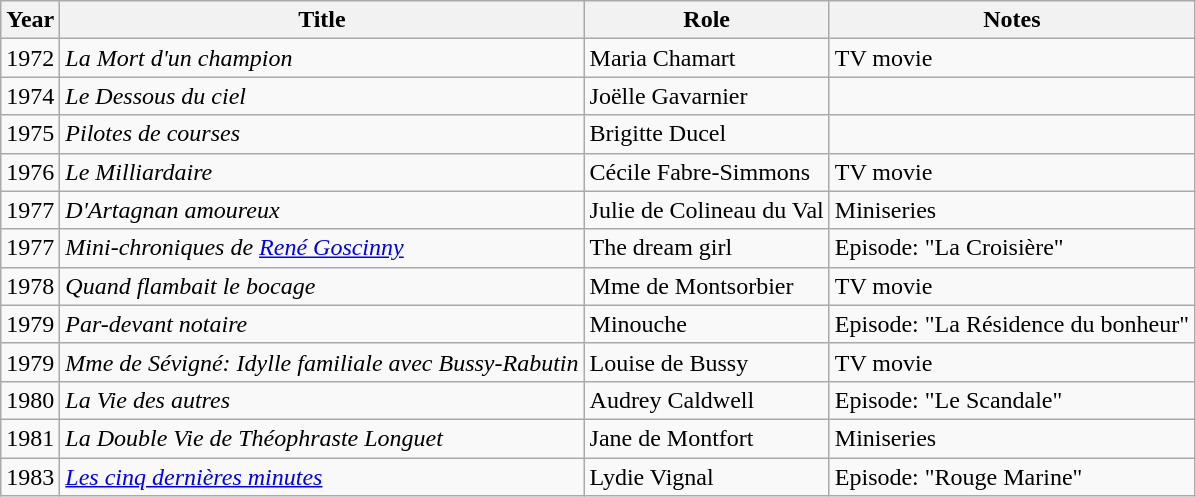<table class="wikitable">
<tr>
<th scope="col">Year</th>
<th scope="col">Title</th>
<th scope="col">Role</th>
<th scope="col">Notes</th>
</tr>
<tr>
<td>1972</td>
<td><em>La Mort d'un champion</em></td>
<td>Maria Chamart</td>
<td>TV movie</td>
</tr>
<tr>
<td>1974</td>
<td><em>Le Dessous du ciel</em></td>
<td>Joëlle Gavarnier</td>
<td></td>
</tr>
<tr>
<td>1975</td>
<td><em>Pilotes de courses</em></td>
<td>Brigitte Ducel</td>
<td></td>
</tr>
<tr>
<td>1976</td>
<td><em>Le Milliardaire</em></td>
<td>Cécile Fabre-Simmons</td>
<td>TV movie</td>
</tr>
<tr>
<td>1977</td>
<td><em>D'Artagnan amoureux</em></td>
<td>Julie de Colineau du Val</td>
<td>Miniseries</td>
</tr>
<tr>
<td>1977</td>
<td><em>Mini-chroniques de <a href='#'>René Goscinny</a></em></td>
<td>The dream girl</td>
<td>Episode: "La Croisière"</td>
</tr>
<tr>
<td>1978</td>
<td><em>Quand flambait le bocage</em></td>
<td>Mme de Montsorbier</td>
<td>TV movie</td>
</tr>
<tr>
<td>1979</td>
<td><em>Par-devant notaire</em></td>
<td>Minouche</td>
<td>Episode: "La Résidence du bonheur"</td>
</tr>
<tr>
<td>1979</td>
<td><em>Mme de Sévigné: Idylle familiale avec Bussy-Rabutin</em></td>
<td>Louise de Bussy</td>
<td>TV movie</td>
</tr>
<tr>
<td>1980</td>
<td><em>La Vie des autres</em></td>
<td>Audrey Caldwell</td>
<td>Episode: "Le Scandale"</td>
</tr>
<tr>
<td>1981</td>
<td><em>La Double Vie de Théophraste Longuet</em></td>
<td>Jane de Montfort</td>
<td>Miniseries</td>
</tr>
<tr>
<td>1983</td>
<td><em><a href='#'>Les cinq dernières minutes</a></em></td>
<td>Lydie Vignal</td>
<td>Episode: "Rouge Marine"</td>
</tr>
</table>
